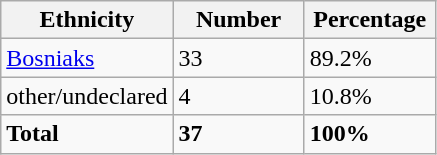<table class="wikitable">
<tr>
<th width="100px">Ethnicity</th>
<th width="80px">Number</th>
<th width="80px">Percentage</th>
</tr>
<tr>
<td><a href='#'>Bosniaks</a></td>
<td>33</td>
<td>89.2%</td>
</tr>
<tr>
<td>other/undeclared</td>
<td>4</td>
<td>10.8%</td>
</tr>
<tr>
<td><strong>Total</strong></td>
<td><strong>37</strong></td>
<td><strong>100%</strong></td>
</tr>
</table>
